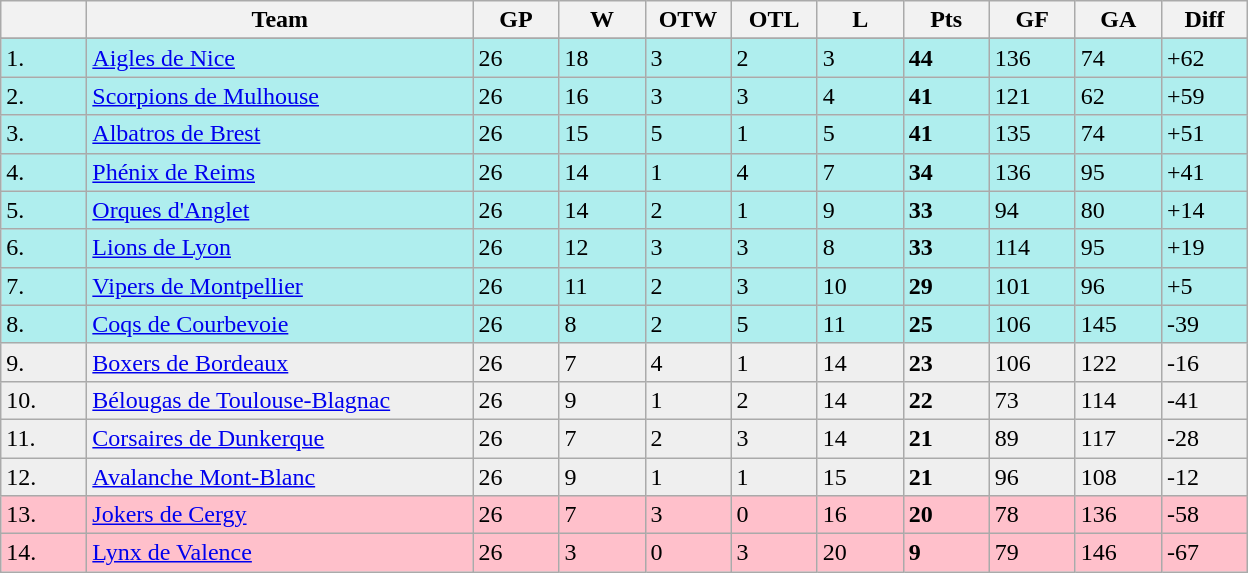<table class="wikitable">
<tr>
<th width="50"></th>
<th width="250">Team</th>
<th width="50">GP</th>
<th width="50">W</th>
<th width="50">OTW</th>
<th width="50">OTL</th>
<th width="50">L</th>
<th width="50">Pts</th>
<th width="50">GF</th>
<th width="50">GA</th>
<th width="50">Diff</th>
</tr>
<tr ---->
</tr>
<tr bgcolor="#AFEEEE">
<td>1.</td>
<td align="left"><a href='#'>Aigles de Nice</a></td>
<td>26</td>
<td>18</td>
<td>3</td>
<td>2</td>
<td>3</td>
<td><strong>44</strong></td>
<td>136</td>
<td>74</td>
<td>+62</td>
</tr>
<tr bgcolor="#AFEEEE">
<td>2.</td>
<td align="left"><a href='#'>Scorpions de Mulhouse</a></td>
<td>26</td>
<td>16</td>
<td>3</td>
<td>3</td>
<td>4</td>
<td><strong>41</strong></td>
<td>121</td>
<td>62</td>
<td>+59</td>
</tr>
<tr bgcolor="#AFEEEE">
<td>3.</td>
<td align="left"><a href='#'>Albatros de Brest</a></td>
<td>26</td>
<td>15</td>
<td>5</td>
<td>1</td>
<td>5</td>
<td><strong>41</strong></td>
<td>135</td>
<td>74</td>
<td>+51</td>
</tr>
<tr bgcolor="#AFEEEE">
<td>4.</td>
<td align="left"><a href='#'>Phénix de Reims</a></td>
<td>26</td>
<td>14</td>
<td>1</td>
<td>4</td>
<td>7</td>
<td><strong>34</strong></td>
<td>136</td>
<td>95</td>
<td>+41</td>
</tr>
<tr bgcolor="#AFEEEE">
<td>5.</td>
<td align="left"><a href='#'>Orques d'Anglet</a></td>
<td>26</td>
<td>14</td>
<td>2</td>
<td>1</td>
<td>9</td>
<td><strong>33</strong></td>
<td>94</td>
<td>80</td>
<td>+14</td>
</tr>
<tr bgcolor="#AFEEEE">
<td>6.</td>
<td align="left"><a href='#'>Lions de Lyon</a></td>
<td>26</td>
<td>12</td>
<td>3</td>
<td>3</td>
<td>8</td>
<td><strong>33</strong></td>
<td>114</td>
<td>95</td>
<td>+19</td>
</tr>
<tr bgcolor="#AFEEEE">
<td>7.</td>
<td align="left"><a href='#'>Vipers de Montpellier</a></td>
<td>26</td>
<td>11</td>
<td>2</td>
<td>3</td>
<td>10</td>
<td><strong>29</strong></td>
<td>101</td>
<td>96</td>
<td>+5</td>
</tr>
<tr bgcolor="#AFEEEE">
<td>8.</td>
<td align="left"><a href='#'>Coqs de Courbevoie</a></td>
<td>26</td>
<td>8</td>
<td>2</td>
<td>5</td>
<td>11</td>
<td><strong>25</strong></td>
<td>106</td>
<td>145</td>
<td>-39</td>
</tr>
<tr bgcolor="#EFEFEF">
<td>9.</td>
<td align="left"><a href='#'>Boxers de Bordeaux</a></td>
<td>26</td>
<td>7</td>
<td>4</td>
<td>1</td>
<td>14</td>
<td><strong>23</strong></td>
<td>106</td>
<td>122</td>
<td>-16</td>
</tr>
<tr bgcolor="#EFEFEF">
<td>10.</td>
<td align="left"><a href='#'>Bélougas de Toulouse-Blagnac</a></td>
<td>26</td>
<td>9</td>
<td>1</td>
<td>2</td>
<td>14</td>
<td><strong>22</strong></td>
<td>73</td>
<td>114</td>
<td>-41</td>
</tr>
<tr bgcolor="#EFEFEF">
<td>11.</td>
<td align="left"><a href='#'>Corsaires de Dunkerque</a></td>
<td>26</td>
<td>7</td>
<td>2</td>
<td>3</td>
<td>14</td>
<td><strong>21</strong></td>
<td>89</td>
<td>117</td>
<td>-28</td>
</tr>
<tr bgcolor="#EFEFEF">
<td>12.</td>
<td align="left"><a href='#'>Avalanche Mont-Blanc</a></td>
<td>26</td>
<td>9</td>
<td>1</td>
<td>1</td>
<td>15</td>
<td><strong>21</strong></td>
<td>96</td>
<td>108</td>
<td>-12</td>
</tr>
<tr bgcolor="#FFC0CB">
<td>13.</td>
<td align="left"><a href='#'>Jokers de Cergy</a></td>
<td>26</td>
<td>7</td>
<td>3</td>
<td>0</td>
<td>16</td>
<td><strong>20</strong></td>
<td>78</td>
<td>136</td>
<td>-58</td>
</tr>
<tr bgcolor="#FFC0CB">
<td>14.</td>
<td align="left"><a href='#'>Lynx de Valence</a></td>
<td>26</td>
<td>3</td>
<td>0</td>
<td>3</td>
<td>20</td>
<td><strong>9</strong></td>
<td>79</td>
<td>146</td>
<td>-67</td>
</tr>
</table>
